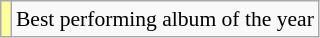<table class="wikitable plainrowheaders" style="font-size:90%;">
<tr>
<td bgcolor=#FFFF99 align=center></td>
<td>Best performing album of the year</td>
</tr>
</table>
